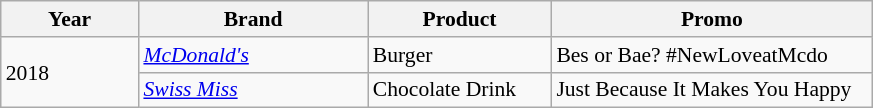<table class="wikitable" style="font-size:90%">
<tr>
<th scope="col" width="15%">Year</th>
<th scope="col" width="25%">Brand</th>
<th scope="col" width="20%">Product</th>
<th scope="col" width="35%">Promo</th>
</tr>
<tr>
<td rowspan=2>2018</td>
<td><em><a href='#'>McDonald's</a></em></td>
<td>Burger</td>
<td>Bes or Bae? #NewLoveatMcdo</td>
</tr>
<tr>
<td><em><a href='#'>Swiss Miss</a></em></td>
<td>Chocolate Drink</td>
<td>Just Because It Makes You Happy</td>
</tr>
</table>
